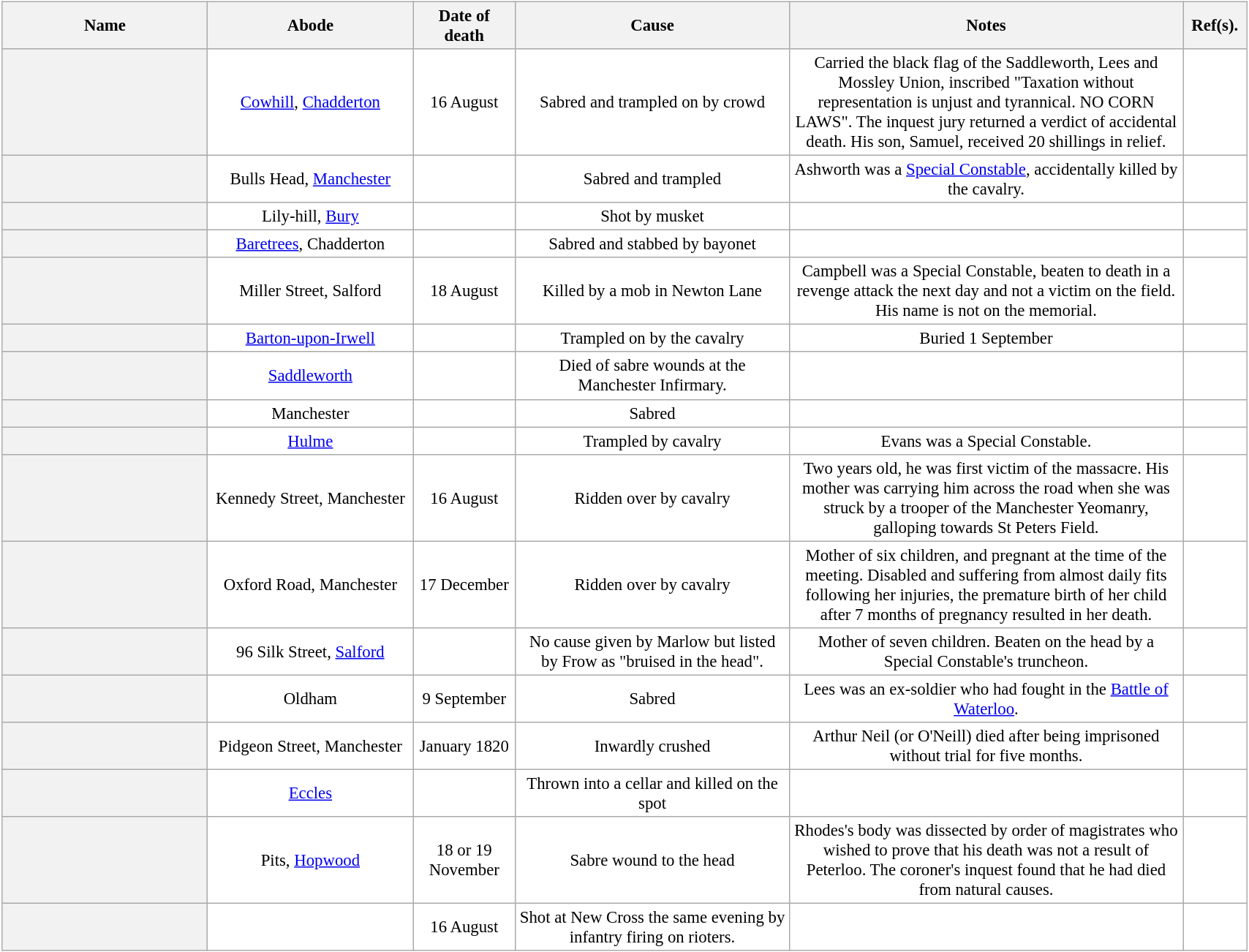<table class="wikitable sortable" style="font-size:95%; display:block; width:90%; max-width:1200px; border:1px solid #fff; background:#fff; margin:1em auto 1em auto;">
<tr>
<th scope="col" style="height:17px; width:12%;">Name</th>
<th scope="col" style="height:17px; width:12%;">Abode</th>
<th scope="col" class="unsortable" style="height:17px; width:5%;">Date of death</th>
<th scope="col" class="unsortable" style="height:17px; width:16%;">Cause</th>
<th scope="col" class="unsortable" style="height:17px; width:23%;">Notes</th>
<th scope="col" class="unsortable" style="height:17px; width:2%;">Ref(s).</th>
</tr>
<tr style="text-align:center;">
<th scope="row"></th>
<td><a href='#'>Cowhill</a>, <a href='#'>Chadderton</a></td>
<td>16 August</td>
<td>Sabred and trampled on by crowd</td>
<td>Carried the black flag of the Saddleworth, Lees and Mossley Union, inscribed "Taxation without representation is unjust and tyrannical. NO CORN LAWS". The inquest jury returned a verdict of accidental death. His son, Samuel, received 20 shillings in relief.</td>
<td></td>
</tr>
<tr style="text-align:center;">
<th scope="row"></th>
<td>Bulls Head, <a href='#'>Manchester</a></td>
<td></td>
<td>Sabred and trampled</td>
<td>Ashworth was a <a href='#'>Special Constable</a>, accidentally killed by the cavalry.</td>
<td></td>
</tr>
<tr style="text-align:center;">
<th scope="row"></th>
<td>Lily-hill, <a href='#'>Bury</a></td>
<td></td>
<td>Shot by musket</td>
<td></td>
<td></td>
</tr>
<tr style="text-align:center;">
<th scope="row"></th>
<td><a href='#'>Baretrees</a>, Chadderton</td>
<td></td>
<td>Sabred and stabbed by bayonet</td>
<td></td>
<td></td>
</tr>
<tr style="text-align:center;">
<th scope="row"></th>
<td>Miller Street, Salford</td>
<td>18 August</td>
<td>Killed by a mob in Newton Lane</td>
<td>Campbell was a Special Constable, beaten to death in a revenge attack the next day and not a victim on the field. His name is not on the memorial.</td>
<td></td>
</tr>
<tr style="text-align:center;">
<th scope="row"></th>
<td><a href='#'>Barton-upon-Irwell</a></td>
<td></td>
<td>Trampled on by the cavalry</td>
<td>Buried 1 September</td>
<td></td>
</tr>
<tr style="text-align:center;">
<th scope="row"></th>
<td><a href='#'>Saddleworth</a></td>
<td></td>
<td>Died of sabre wounds at the Manchester Infirmary.</td>
<td></td>
<td></td>
</tr>
<tr style="text-align:center;">
<th scope="row"></th>
<td>Manchester</td>
<td></td>
<td>Sabred</td>
<td></td>
<td></td>
</tr>
<tr style="text-align:center;">
<th scope="row"></th>
<td><a href='#'>Hulme</a></td>
<td></td>
<td>Trampled by cavalry</td>
<td>Evans was a Special Constable.</td>
<td></td>
</tr>
<tr style="text-align:center;">
<th scope="row"></th>
<td>Kennedy Street, Manchester</td>
<td>16 August</td>
<td>Ridden over by cavalry</td>
<td>Two years old, he was first victim of the massacre. His mother was carrying him across the road when she was struck by a trooper of the Manchester Yeomanry, galloping towards St Peters Field.</td>
<td></td>
</tr>
<tr style="text-align:center;">
<th scope="row"></th>
<td>Oxford Road, Manchester</td>
<td>17 December</td>
<td>Ridden over by cavalry</td>
<td>Mother of six children, and pregnant at the time of the meeting. Disabled and suffering from almost daily fits following her injuries, the premature birth of her child after 7 months of pregnancy resulted in her death.</td>
<td></td>
</tr>
<tr style="text-align:center;">
<th scope="row"></th>
<td>96 Silk Street, <a href='#'>Salford</a></td>
<td></td>
<td>No cause given by Marlow but listed by Frow as "bruised in the head".</td>
<td>Mother of seven children. Beaten on the head by a Special Constable's truncheon.</td>
<td></td>
</tr>
<tr style="text-align:center;">
<th scope="row"></th>
<td>Oldham</td>
<td>9 September</td>
<td>Sabred</td>
<td>Lees was an ex-soldier who had fought in the <a href='#'>Battle of Waterloo</a>.</td>
<td></td>
</tr>
<tr style="text-align:center;">
<th scope="row"></th>
<td>Pidgeon Street, Manchester</td>
<td>January 1820</td>
<td>Inwardly crushed</td>
<td>Arthur Neil (or O'Neill) died after being imprisoned without trial for five months.</td>
<td></td>
</tr>
<tr style="text-align:center;">
<th scope="row"></th>
<td><a href='#'>Eccles</a></td>
<td></td>
<td>Thrown into a cellar and killed on the spot</td>
<td></td>
<td></td>
</tr>
<tr style="text-align:center;">
<th scope="row"></th>
<td>Pits, <a href='#'>Hopwood</a></td>
<td>18 or 19 November</td>
<td>Sabre wound to the head</td>
<td>Rhodes's body was dissected by order of magistrates who wished to prove that his death was not a result of Peterloo. The coroner's inquest found that he had died from natural causes.</td>
<td></td>
</tr>
<tr style="text-align:center;">
<th scope="row"></th>
<td></td>
<td>16 August</td>
<td>Shot at New Cross the same evening by infantry firing on rioters.</td>
<td></td>
<td></td>
</tr>
</table>
